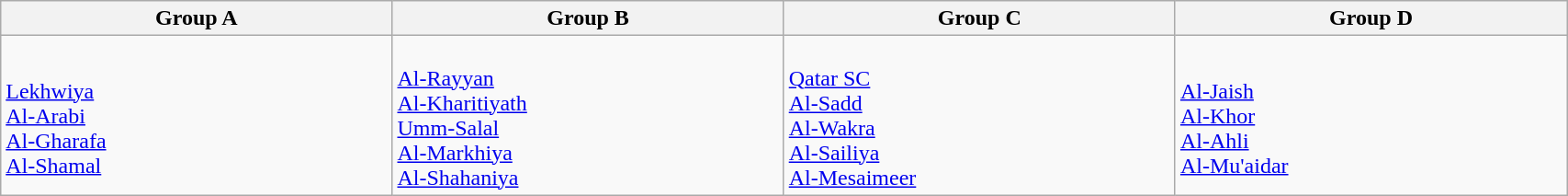<table class="wikitable" width=90%>
<tr>
<th width=20%>Group A</th>
<th width=20%>Group B</th>
<th width=20%>Group C</th>
<th width=20%>Group D</th>
</tr>
<tr>
<td><br><a href='#'>Lekhwiya</a> <br>
<a href='#'>Al-Arabi</a> <br>
<a href='#'>Al-Gharafa</a> <br>
<a href='#'>Al-Shamal</a> <br></td>
<td><br><a href='#'>Al-Rayyan</a> <br>
<a href='#'>Al-Kharitiyath</a> <br>
<a href='#'>Umm-Salal</a> <br>
<a href='#'>Al-Markhiya</a> <br>
<a href='#'>Al-Shahaniya</a></td>
<td><br><a href='#'>Qatar SC</a> <br>
<a href='#'>Al-Sadd</a> <br>
<a href='#'>Al-Wakra</a> <br>
<a href='#'>Al-Sailiya</a> <br>
<a href='#'>Al-Mesaimeer</a> <br></td>
<td><br><a href='#'>Al-Jaish</a> <br>
<a href='#'>Al-Khor</a> <br>
<a href='#'>Al-Ahli</a> <br>
<a href='#'>Al-Mu'aidar</a> <br></td>
</tr>
</table>
